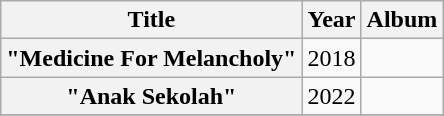<table class="wikitable plainrowheaders sortable" style="text-align:center;">
<tr>
<th scope="col">Title</th>
<th scope="col">Year</th>
<th scope="col">Album</th>
</tr>
<tr>
<th scope="row">"Medicine For Melancholy"</th>
<td>2018</td>
<td></td>
</tr>
<tr>
<th scope="row">"Anak Sekolah"</th>
<td>2022</td>
<td></td>
</tr>
<tr>
</tr>
</table>
